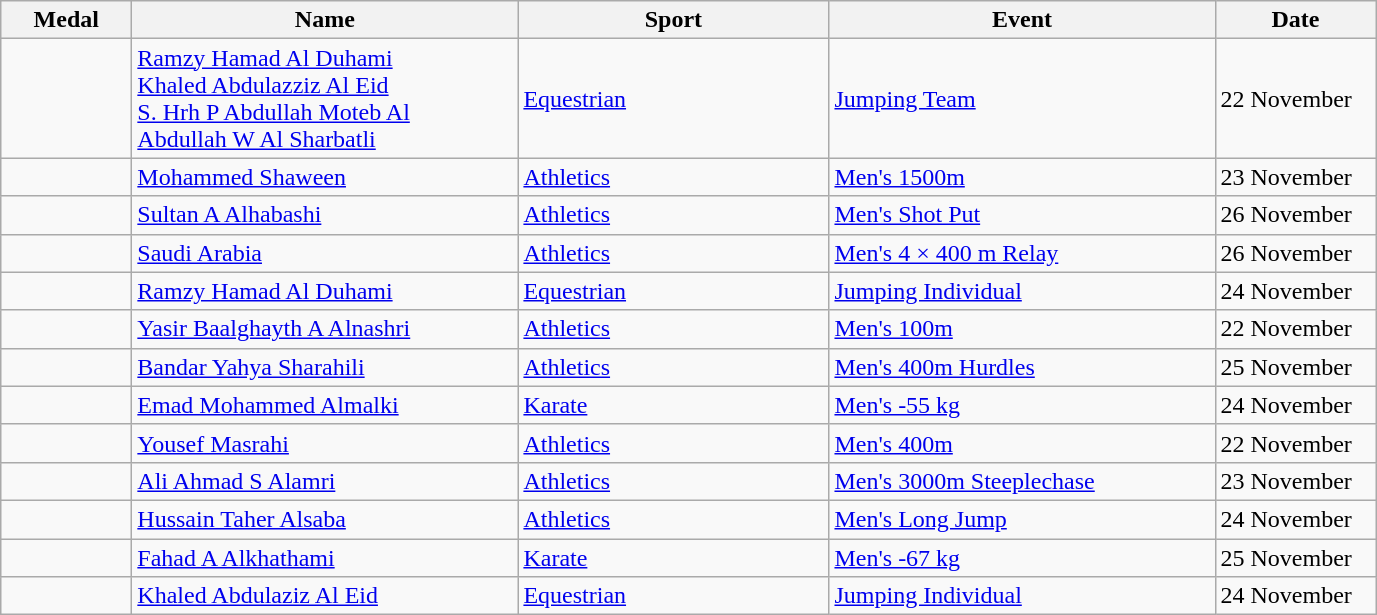<table class="wikitable sortable" style="font-size:100%">
<tr>
<th width="80">Medal</th>
<th width="250">Name</th>
<th width="200">Sport</th>
<th width="250">Event</th>
<th width="100">Date</th>
</tr>
<tr>
<td></td>
<td><a href='#'>Ramzy Hamad Al Duhami</a><br><a href='#'>Khaled Abdulazziz Al Eid</a> <br> <a href='#'>S. Hrh P Abdullah Moteb Al</a><br> <a href='#'>Abdullah W Al Sharbatli</a></td>
<td><a href='#'>Equestrian</a></td>
<td><a href='#'>Jumping Team</a></td>
<td>22 November</td>
</tr>
<tr>
<td></td>
<td><a href='#'>Mohammed Shaween</a></td>
<td><a href='#'>Athletics</a></td>
<td><a href='#'>Men's 1500m</a></td>
<td>23 November</td>
</tr>
<tr>
<td></td>
<td><a href='#'>Sultan A Alhabashi</a></td>
<td><a href='#'>Athletics</a></td>
<td><a href='#'>Men's Shot Put</a></td>
<td>26 November</td>
</tr>
<tr>
<td></td>
<td><a href='#'>Saudi Arabia</a></td>
<td><a href='#'>Athletics</a></td>
<td><a href='#'>Men's 4 × 400 m Relay</a></td>
<td>26 November</td>
</tr>
<tr>
<td></td>
<td><a href='#'>Ramzy Hamad Al Duhami</a></td>
<td><a href='#'>Equestrian</a></td>
<td><a href='#'>Jumping Individual</a></td>
<td>24 November</td>
</tr>
<tr>
<td></td>
<td><a href='#'>Yasir Baalghayth A Alnashri</a></td>
<td><a href='#'>Athletics</a></td>
<td><a href='#'>Men's 100m</a></td>
<td>22 November</td>
</tr>
<tr>
<td></td>
<td><a href='#'>Bandar Yahya Sharahili</a></td>
<td><a href='#'>Athletics</a></td>
<td><a href='#'>Men's 400m Hurdles</a></td>
<td>25 November</td>
</tr>
<tr>
<td></td>
<td><a href='#'>Emad Mohammed Almalki</a></td>
<td><a href='#'>Karate</a></td>
<td><a href='#'>Men's -55 kg</a></td>
<td>24 November</td>
</tr>
<tr>
<td></td>
<td><a href='#'>Yousef Masrahi</a></td>
<td><a href='#'>Athletics</a></td>
<td><a href='#'>Men's 400m</a></td>
<td>22 November</td>
</tr>
<tr>
<td></td>
<td><a href='#'>Ali Ahmad S Alamri</a></td>
<td><a href='#'>Athletics</a></td>
<td><a href='#'>Men's 3000m Steeplechase</a></td>
<td>23 November</td>
</tr>
<tr>
<td></td>
<td><a href='#'>Hussain Taher Alsaba</a></td>
<td><a href='#'>Athletics</a></td>
<td><a href='#'>Men's Long Jump</a></td>
<td>24 November</td>
</tr>
<tr>
<td></td>
<td><a href='#'>Fahad A Alkhathami</a></td>
<td><a href='#'>Karate</a></td>
<td><a href='#'>Men's -67 kg</a></td>
<td>25 November</td>
</tr>
<tr>
<td></td>
<td><a href='#'>Khaled Abdulaziz Al Eid</a></td>
<td><a href='#'>Equestrian</a></td>
<td><a href='#'>Jumping Individual</a></td>
<td>24 November</td>
</tr>
</table>
